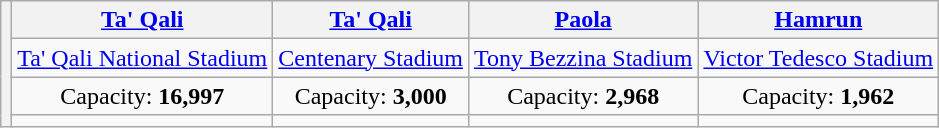<table class="wikitable" style="text-align:center">
<tr>
<th rowspan="5"></th>
<th><a href='#'>Ta' Qali</a></th>
<th><a href='#'>Ta' Qali</a></th>
<th><a href='#'>Paola</a></th>
<th><a href='#'>Hamrun</a></th>
</tr>
<tr>
<td><a href='#'>Ta' Qali National Stadium</a></td>
<td><a href='#'>Centenary Stadium</a></td>
<td><a href='#'>Tony Bezzina Stadium</a></td>
<td><a href='#'>Victor Tedesco Stadium</a></td>
</tr>
<tr>
<td>Capacity: <strong>16,997</strong></td>
<td>Capacity: <strong>3,000</strong></td>
<td>Capacity: <strong>2,968</strong></td>
<td>Capacity: <strong>1,962</strong></td>
</tr>
<tr>
<td></td>
<td></td>
<td></td>
<td></td>
</tr>
</table>
